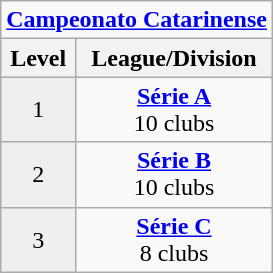<table align="left" class="wikitable">
<tr>
<td colspan=2 style="text-align:center;"><strong><a href='#'>Campeonato Catarinense</a></strong></td>
</tr>
<tr style="background:#efefef;">
<th>Level</th>
<th>League/Division</th>
</tr>
<tr>
<td align="center" style="background:#efefef;">1</td>
<td align="center"><strong><a href='#'>Série A</a></strong><br>10 clubs</td>
</tr>
<tr>
<td align="center" style="background:#efefef;">2</td>
<td align="center"><strong><a href='#'>Série B</a></strong><br>10 clubs</td>
</tr>
<tr>
<td align="center" style="background:#efefef;">3</td>
<td align="center"><strong><a href='#'>Série C</a></strong><br>8 clubs</td>
</tr>
</table>
